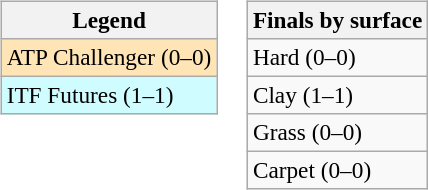<table>
<tr valign=top>
<td><br><table class=wikitable style=font-size:97%>
<tr>
<th>Legend</th>
</tr>
<tr bgcolor=moccasin>
<td>ATP Challenger (0–0)</td>
</tr>
<tr bgcolor=cffcff>
<td>ITF Futures (1–1)</td>
</tr>
</table>
</td>
<td><br><table class=wikitable style=font-size:97%>
<tr>
<th>Finals by surface</th>
</tr>
<tr>
<td>Hard (0–0)</td>
</tr>
<tr>
<td>Clay (1–1)</td>
</tr>
<tr>
<td>Grass (0–0)</td>
</tr>
<tr>
<td>Carpet (0–0)</td>
</tr>
</table>
</td>
</tr>
</table>
